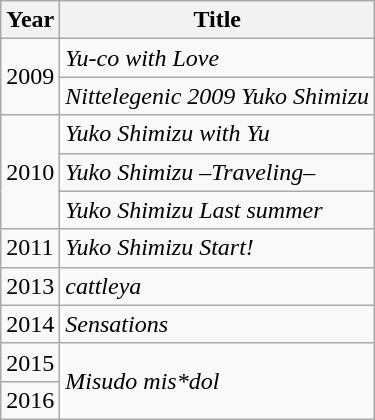<table class="wikitable">
<tr>
<th>Year</th>
<th>Title</th>
</tr>
<tr>
<td rowspan="2">2009</td>
<td><em>Yu-co with Love</em></td>
</tr>
<tr>
<td><em>Nittelegenic 2009 Yuko Shimizu</em></td>
</tr>
<tr>
<td rowspan="3">2010</td>
<td><em>Yuko Shimizu with Yu</em></td>
</tr>
<tr>
<td><em>Yuko Shimizu –Traveling–</em></td>
</tr>
<tr>
<td><em>Yuko Shimizu Last summer</em></td>
</tr>
<tr>
<td>2011</td>
<td><em>Yuko Shimizu Start!</em></td>
</tr>
<tr>
<td>2013</td>
<td><em>cattleya</em></td>
</tr>
<tr>
<td>2014</td>
<td><em>Sensations</em></td>
</tr>
<tr>
<td>2015</td>
<td rowspan="2"><em>Misudo mis*dol</em></td>
</tr>
<tr>
<td>2016</td>
</tr>
</table>
